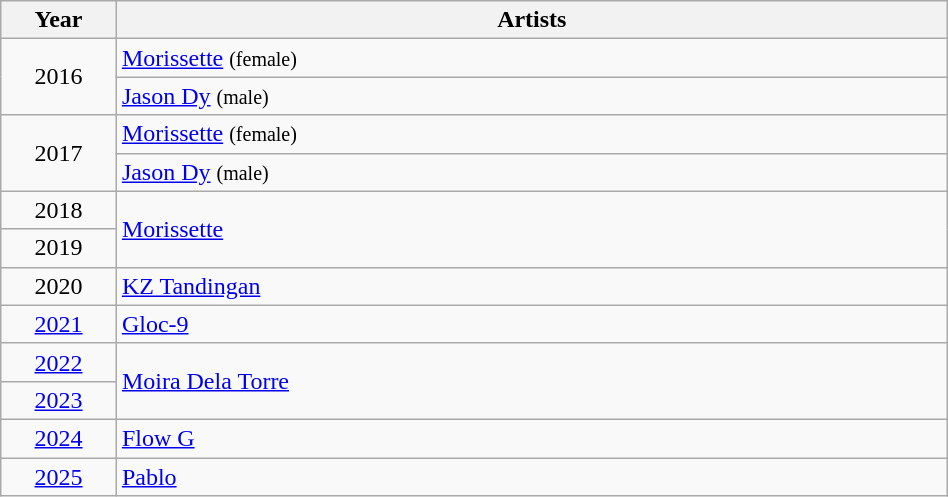<table class="wikitable sortable"  style="width:50%;">
<tr>
<th width=5%  scope="col">Year</th>
<th ! width=40%  scope="col">Artists</th>
</tr>
<tr>
<td rowspan="2"  align="center">2016</td>
<td><a href='#'>Morissette</a> <small>(female)</small></td>
</tr>
<tr>
<td><a href='#'>Jason Dy</a> <small>(male)</small></td>
</tr>
<tr>
<td rowspan="2"  align="center">2017</td>
<td><a href='#'>Morissette</a> <small>(female)</small></td>
</tr>
<tr>
<td><a href='#'>Jason Dy</a> <small>(male)</small></td>
</tr>
<tr>
<td align="center">2018</td>
<td rowspan="2"><a href='#'>Morissette</a></td>
</tr>
<tr>
<td align="center">2019</td>
</tr>
<tr>
<td align="center">2020</td>
<td><a href='#'>KZ Tandingan</a></td>
</tr>
<tr>
<td align="center"><a href='#'>2021</a></td>
<td><a href='#'>Gloc-9</a></td>
</tr>
<tr>
<td align="center"><a href='#'>2022</a></td>
<td rowspan=2><a href='#'>Moira Dela Torre</a></td>
</tr>
<tr>
<td align="center"><a href='#'>2023</a></td>
</tr>
<tr>
<td align="center"><a href='#'>2024</a></td>
<td><a href='#'>Flow G</a></td>
</tr>
<tr>
<td align="center"><a href='#'>2025</a></td>
<td><a href='#'>Pablo</a></td>
</tr>
</table>
